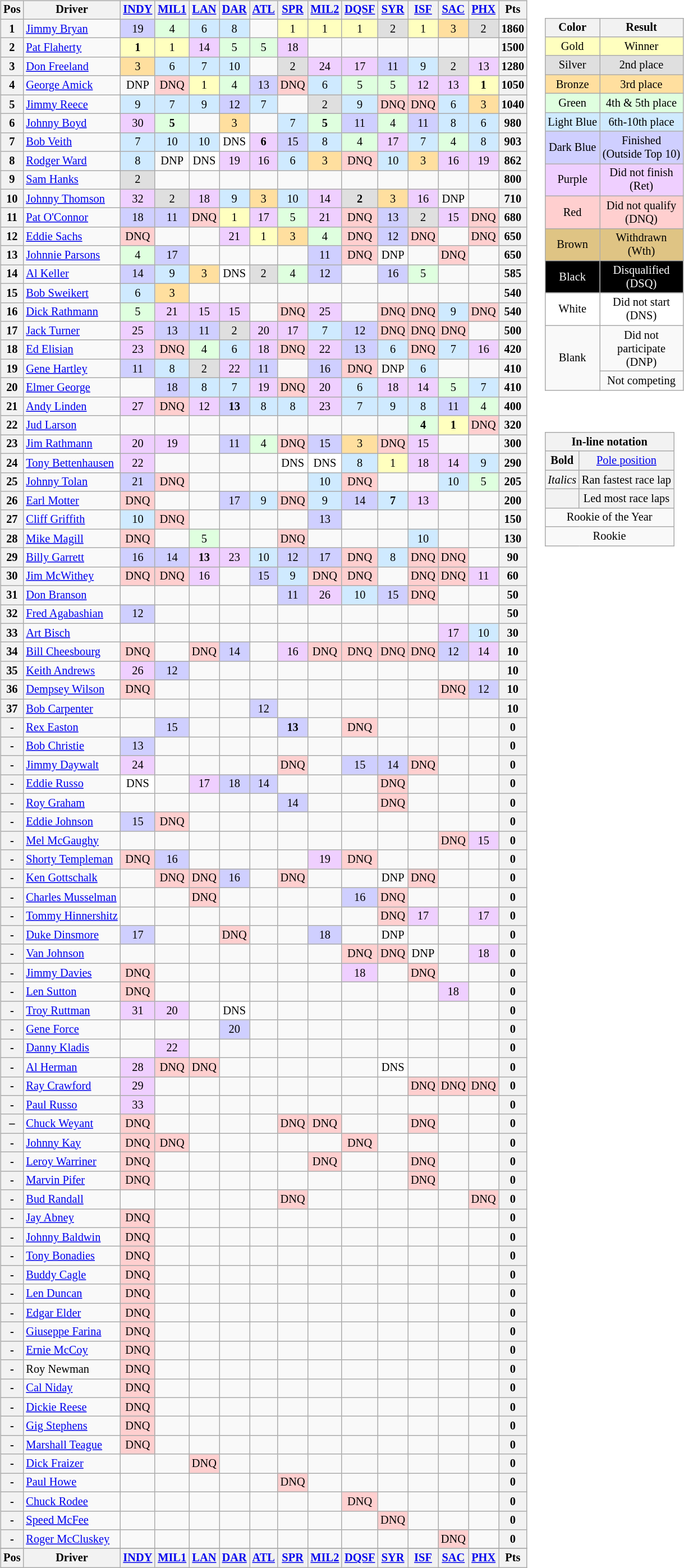<table>
<tr>
<td><br><table class="wikitable" style="font-size: 85%">
<tr valign="top">
<th valign="middle">Pos</th>
<th valign="middle">Driver</th>
<th><a href='#'>INDY</a><br></th>
<th><a href='#'>MIL1</a><br></th>
<th><a href='#'>LAN</a><br></th>
<th><a href='#'>DAR</a><br></th>
<th><a href='#'>ATL</a><br></th>
<th><a href='#'>SPR</a><br></th>
<th><a href='#'>MIL2</a><br></th>
<th><a href='#'>DQSF</a><br></th>
<th><a href='#'>SYR</a><br></th>
<th><a href='#'>ISF</a><br></th>
<th><a href='#'>SAC</a><br></th>
<th><a href='#'>PHX</a><br></th>
<th valign="middle">Pts</th>
</tr>
<tr>
<th>1</th>
<td> <a href='#'>Jimmy Bryan</a></td>
<td style="background:#CFCFFF;" align=center>19</td>
<td style="background:#DFFFDF;" align=center>4</td>
<td style="background:#CFEAFF;" align=center>6</td>
<td style="background:#CFEAFF;" align=center>8</td>
<td></td>
<td style="background:#FFFFBF;" align=center>1</td>
<td style="background:#FFFFBF;" align=center>1</td>
<td style="background:#FFFFBF;" align=center>1</td>
<td style="background:#DFDFDF;" align=center>2</td>
<td style="background:#FFFFBF;" align=center>1</td>
<td style="background:#FFDF9F;" align=center>3</td>
<td style="background:#DFDFDF;" align=center>2</td>
<th>1860</th>
</tr>
<tr>
<th>2</th>
<td> <a href='#'>Pat Flaherty</a></td>
<td style="background:#FFFFBF;" align=center><strong>1</strong></td>
<td style="background:#FFFFBF;" align=center>1</td>
<td style="background:#EFCFFF;" align=center>14</td>
<td style="background:#DFFFDF;" align=center>5</td>
<td style="background:#DFFFDF;" align=center>5</td>
<td style="background:#EFCFFF;" align=center>18</td>
<td></td>
<td></td>
<td></td>
<td></td>
<td></td>
<td></td>
<th>1500</th>
</tr>
<tr>
<th>3</th>
<td> <a href='#'>Don Freeland</a></td>
<td style="background:#FFDF9F;" align=center>3</td>
<td style="background:#CFEAFF;" align=center>6</td>
<td style="background:#CFEAFF;" align=center>7</td>
<td style="background:#CFEAFF;" align=center>10</td>
<td></td>
<td style="background:#DFDFDF;" align=center>2</td>
<td style="background:#EFCFFF;" align=center>24</td>
<td style="background:#EFCFFF;" align=center>17</td>
<td style="background:#CFCFFF;" align=center>11</td>
<td style="background:#CFEAFF;" align=center>9</td>
<td style="background:#DFDFDF;" align=center>2</td>
<td style="background:#EFCFFF;" align=center>13</td>
<th>1280</th>
</tr>
<tr>
<th>4</th>
<td> <a href='#'>George Amick</a></td>
<td align=center>DNP</td>
<td style="background:#FFCFCF;" align=center>DNQ</td>
<td style="background:#FFFFBF;" align=center>1</td>
<td style="background:#DFFFDF;" align=center>4</td>
<td style="background:#CFCFFF;" align=center>13</td>
<td style="background:#FFCFCF;" align=center>DNQ</td>
<td style="background:#CFEAFF;" align=center>6</td>
<td style="background:#DFFFDF;" align=center>5</td>
<td style="background:#DFFFDF;" align=center>5</td>
<td style="background:#EFCFFF;" align=center>12</td>
<td style="background:#EFCFFF;" align=center>13</td>
<td style="background:#FFFFBF;" align=center><strong>1</strong></td>
<th>1050</th>
</tr>
<tr>
<th>5</th>
<td> <a href='#'>Jimmy Reece</a></td>
<td style="background:#CFEAFF;" align=center>9</td>
<td style="background:#CFEAFF;" align=center>7</td>
<td style="background:#CFEAFF;" align=center>9</td>
<td style="background:#CFCFFF;" align=center>12</td>
<td style="background:#CFEAFF;" align=center>7</td>
<td></td>
<td style="background:#DFDFDF;" align=center>2</td>
<td style="background:#CFEAFF;" align=center>9</td>
<td style="background:#FFCFCF;" align=center>DNQ</td>
<td style="background:#FFCFCF;" align=center>DNQ</td>
<td style="background:#CFEAFF;" align=center>6</td>
<td style="background:#FFDF9F;" align=center>3</td>
<th>1040</th>
</tr>
<tr>
<th>6</th>
<td> <a href='#'>Johnny Boyd</a></td>
<td style="background:#EFCFFF;" align=center>30</td>
<td style="background:#DFFFDF;" align=center><strong>5</strong></td>
<td></td>
<td style="background:#FFDF9F;" align=center>3</td>
<td></td>
<td style="background:#CFEAFF;" align=center>7</td>
<td style="background:#DFFFDF;" align=center><strong>5</strong></td>
<td style="background:#CFCFFF;" align=center>11</td>
<td style="background:#DFFFDF;" align=center>4</td>
<td style="background:#CFCFFF;" align=center>11</td>
<td style="background:#CFEAFF;" align=center>8</td>
<td style="background:#CFEAFF;" align=center>6</td>
<th>980</th>
</tr>
<tr>
<th>7</th>
<td> <a href='#'>Bob Veith</a></td>
<td style="background:#CFEAFF;" align=center>7</td>
<td style="background:#CFEAFF;" align=center>10</td>
<td style="background:#CFEAFF;" align=center>10</td>
<td style="background:#FFFFFF;" align=center>DNS</td>
<td style="background:#EFCFFF;" align=center><strong>6</strong></td>
<td style="background:#CFCFFF;" align=center>15</td>
<td style="background:#CFEAFF;" align=center>8</td>
<td style="background:#DFFFDF;" align=center>4</td>
<td style="background:#EFCFFF;" align=center>17</td>
<td style="background:#CFEAFF;" align=center>7</td>
<td style="background:#DFFFDF;" align=center>4</td>
<td style="background:#CFEAFF;" align=center>8</td>
<th>903</th>
</tr>
<tr>
<th>8</th>
<td> <a href='#'>Rodger Ward</a></td>
<td style="background:#CFEAFF;" align=center>8</td>
<td align=center>DNP</td>
<td style="background:#FFFFFF;" align=center>DNS</td>
<td style="background:#EFCFFF;" align=center>19</td>
<td style="background:#EFCFFF;" align=center>16</td>
<td style="background:#CFEAFF;" align=center>6</td>
<td style="background:#FFDF9F;" align=center>3</td>
<td style="background:#FFCFCF;" align=center>DNQ</td>
<td style="background:#CFEAFF;" align=center>10</td>
<td style="background:#FFDF9F;" align=center>3</td>
<td style="background:#EFCFFF;" align=center>16</td>
<td style="background:#EFCFFF;" align=center>19</td>
<th>862</th>
</tr>
<tr>
<th>9</th>
<td> <a href='#'>Sam Hanks</a></td>
<td style="background:#DFDFDF;" align=center>2</td>
<td></td>
<td></td>
<td></td>
<td></td>
<td></td>
<td></td>
<td></td>
<td></td>
<td></td>
<td></td>
<td></td>
<th>800</th>
</tr>
<tr>
<th>10</th>
<td> <a href='#'>Johnny Thomson</a></td>
<td style="background:#EFCFFF;" align=center>32</td>
<td style="background:#DFDFDF;" align=center>2</td>
<td style="background:#EFCFFF;" align=center>18</td>
<td style="background:#CFEAFF;" align=center>9</td>
<td style="background:#FFDF9F;" align=center>3</td>
<td style="background:#CFEAFF;" align=center>10</td>
<td style="background:#EFCFFF;" align=center>14</td>
<td style="background:#DFDFDF;" align=center><strong>2</strong></td>
<td style="background:#FFDF9F;" align=center>3</td>
<td style="background:#EFCFFF;" align=center>16</td>
<td align=center>DNP</td>
<td></td>
<th>710</th>
</tr>
<tr>
<th>11</th>
<td> <a href='#'>Pat O'Connor</a></td>
<td style="background:#CFCFFF;" align=center>18</td>
<td style="background:#CFCFFF;" align=center>11</td>
<td style="background:#FFCFCF;" align=center>DNQ</td>
<td style="background:#FFFFBF;" align=center>1</td>
<td style="background:#EFCFFF;" align=center>17</td>
<td style="background:#DFFFDF;" align=center>5</td>
<td style="background:#EFCFFF;" align=center>21</td>
<td style="background:#FFCFCF;" align=center>DNQ</td>
<td style="background:#CFCFFF;" align=center>13</td>
<td style="background:#DFDFDF;" align=center>2</td>
<td style="background:#EFCFFF;" align=center>15</td>
<td style="background:#FFCFCF;" align=center>DNQ</td>
<th>680</th>
</tr>
<tr>
<th>12</th>
<td> <a href='#'>Eddie Sachs</a></td>
<td style="background:#FFCFCF;" align=center>DNQ</td>
<td></td>
<td></td>
<td style="background:#EFCFFF;" align=center>21</td>
<td style="background:#FFFFBF;" align=center>1</td>
<td style="background:#FFDF9F;" align=center>3</td>
<td style="background:#DFFFDF;" align=center>4</td>
<td style="background:#FFCFCF;" align=center>DNQ</td>
<td style="background:#CFCFFF;" align=center>12</td>
<td style="background:#FFCFCF;" align=center>DNQ</td>
<td></td>
<td style="background:#FFCFCF;" align=center>DNQ</td>
<th>650</th>
</tr>
<tr>
<th>13</th>
<td> <a href='#'>Johnnie Parsons</a></td>
<td style="background:#DFFFDF;" align=center>4</td>
<td style="background:#CFCFFF;" align=center>17</td>
<td></td>
<td></td>
<td></td>
<td></td>
<td style="background:#CFCFFF;" align=center>11</td>
<td style="background:#FFCFCF;" align=center>DNQ</td>
<td align=center>DNP</td>
<td></td>
<td style="background:#FFCFCF;" align=center>DNQ</td>
<td></td>
<th>650</th>
</tr>
<tr>
<th>14</th>
<td> <a href='#'>Al Keller</a></td>
<td style="background:#CFCFFF;" align=center>14</td>
<td style="background:#CFEAFF;" align=center>9</td>
<td style="background:#FFDF9F;" align=center>3</td>
<td style="background:#FFFFFF;" align=center>DNS</td>
<td style="background:#DFDFDF;" align=center>2</td>
<td style="background:#DFFFDF;" align=center>4</td>
<td style="background:#CFCFFF;" align=center>12</td>
<td></td>
<td style="background:#CFCFFF;" align=center>16</td>
<td style="background:#DFFFDF;" align=center>5</td>
<td></td>
<td></td>
<th>585</th>
</tr>
<tr>
<th>15</th>
<td> <a href='#'>Bob Sweikert</a></td>
<td style="background:#CFEAFF;" align=center>6</td>
<td style="background:#FFDF9F;" align=center>3</td>
<td></td>
<td></td>
<td></td>
<td></td>
<td></td>
<td></td>
<td></td>
<td></td>
<td></td>
<td></td>
<th>540</th>
</tr>
<tr>
<th>16</th>
<td> <a href='#'>Dick Rathmann</a></td>
<td style="background:#DFFFDF;" align=center>5</td>
<td style="background:#EFCFFF;" align=center>21</td>
<td style="background:#EFCFFF;" align=center>15</td>
<td style="background:#EFCFFF;" align=center>15</td>
<td></td>
<td style="background:#FFCFCF;" align=center>DNQ</td>
<td style="background:#EFCFFF;" align=center>25</td>
<td></td>
<td style="background:#FFCFCF;" align=center>DNQ</td>
<td style="background:#FFCFCF;" align=center>DNQ</td>
<td style="background:#CFEAFF;" align=center>9</td>
<td style="background:#FFCFCF;" align=center>DNQ</td>
<th>540</th>
</tr>
<tr>
<th>17</th>
<td> <a href='#'>Jack Turner</a></td>
<td style="background:#EFCFFF;" align=center>25</td>
<td style="background:#CFCFFF;" align=center>13</td>
<td style="background:#CFCFFF;" align=center>11</td>
<td style="background:#DFDFDF;" align=center>2</td>
<td style="background:#EFCFFF;" align=center>20</td>
<td style="background:#EFCFFF;" align=center>17</td>
<td style="background:#CFEAFF;" align=center>7</td>
<td style="background:#CFCFFF;" align=center>12</td>
<td style="background:#FFCFCF;" align=center>DNQ</td>
<td style="background:#FFCFCF;" align=center>DNQ</td>
<td style="background:#FFCFCF;" align=center>DNQ</td>
<td></td>
<th>500</th>
</tr>
<tr>
<th>18</th>
<td> <a href='#'>Ed Elisian</a></td>
<td style="background:#EFCFFF;" align=center>23</td>
<td style="background:#FFCFCF;" align=center>DNQ</td>
<td style="background:#DFFFDF;" align=center>4</td>
<td style="background:#CFEAFF;" align=center>6</td>
<td style="background:#EFCFFF;" align=center>18</td>
<td style="background:#FFCFCF;" align=center>DNQ</td>
<td style="background:#EFCFFF;" align=center>22</td>
<td style="background:#CFCFFF;" align=center>13</td>
<td style="background:#CFEAFF;" align=center>6</td>
<td style="background:#FFCFCF;" align=center>DNQ</td>
<td style="background:#CFEAFF;" align=center>7</td>
<td style="background:#EFCFFF;" align=center>16</td>
<th>420</th>
</tr>
<tr>
<th>19</th>
<td> <a href='#'>Gene Hartley</a></td>
<td style="background:#CFCFFF;" align=center>11</td>
<td style="background:#CFEAFF;" align=center>8</td>
<td style="background:#DFDFDF;" align=center>2</td>
<td style="background:#EFCFFF;" align=center>22</td>
<td style="background:#CFCFFF;" align=center>11</td>
<td></td>
<td style="background:#CFCFFF;" align=center>16</td>
<td style="background:#FFCFCF;" align=center>DNQ</td>
<td align=center>DNP</td>
<td style="background:#CFEAFF;" align=center>6</td>
<td></td>
<td></td>
<th>410</th>
</tr>
<tr>
<th>20</th>
<td> <a href='#'>Elmer George</a></td>
<td></td>
<td style="background:#CFCFFF;" align=center>18</td>
<td style="background:#CFEAFF;" align=center>8</td>
<td style="background:#CFEAFF;" align=center>7</td>
<td style="background:#EFCFFF;" align=center>19</td>
<td style="background:#FFCFCF;" align=center>DNQ</td>
<td style="background:#EFCFFF;" align=center>20</td>
<td style="background:#CFEAFF;" align=center>6</td>
<td style="background:#EFCFFF;" align=center>18</td>
<td style="background:#EFCFFF;" align=center>14</td>
<td style="background:#DFFFDF;" align=center>5</td>
<td style="background:#CFEAFF;" align=center>7</td>
<th>410</th>
</tr>
<tr>
<th>21</th>
<td> <a href='#'>Andy Linden</a></td>
<td style="background:#EFCFFF;" align=center>27</td>
<td style="background:#FFCFCF;" align=center>DNQ</td>
<td style="background:#EFCFFF;" align=center>12</td>
<td style="background:#CFCFFF;" align=center><strong>13</strong></td>
<td style="background:#CFEAFF;" align=center>8</td>
<td style="background:#CFEAFF;" align=center>8</td>
<td style="background:#EFCFFF;" align=center>23</td>
<td style="background:#CFEAFF;" align=center>7</td>
<td style="background:#CFEAFF;" align=center>9</td>
<td style="background:#CFEAFF;" align=center>8</td>
<td style="background:#CFCFFF;" align=center>11</td>
<td style="background:#DFFFDF;" align=center>4</td>
<th>400</th>
</tr>
<tr>
<th>22</th>
<td> <a href='#'>Jud Larson</a> </td>
<td></td>
<td></td>
<td></td>
<td></td>
<td></td>
<td></td>
<td></td>
<td></td>
<td></td>
<td style="background:#DFFFDF;" align=center><strong>4</strong></td>
<td style="background:#FFFFBF;" align=center><strong>1</strong></td>
<td style="background:#FFCFCF;" align=center>DNQ</td>
<th>320</th>
</tr>
<tr>
<th>23</th>
<td> <a href='#'>Jim Rathmann</a></td>
<td style="background:#EFCFFF;" align=center>20</td>
<td style="background:#EFCFFF;" align=center>19</td>
<td></td>
<td style="background:#CFCFFF;" align=center>11</td>
<td style="background:#DFFFDF;" align=center>4</td>
<td style="background:#FFCFCF;" align=center>DNQ</td>
<td style="background:#CFCFFF;" align=center>15</td>
<td style="background:#FFDF9F;" align=center>3</td>
<td style="background:#FFCFCF;" align=center>DNQ</td>
<td style="background:#EFCFFF;" align=center>15</td>
<td></td>
<td></td>
<th>300</th>
</tr>
<tr>
<th>24</th>
<td> <a href='#'>Tony Bettenhausen</a></td>
<td style="background:#EFCFFF;" align=center>22</td>
<td></td>
<td></td>
<td></td>
<td></td>
<td style="background:#FFFFFF;" align=center>DNS</td>
<td style="background:#FFFFFF;" align=center>DNS</td>
<td style="background:#CFEAFF;" align=center>8</td>
<td style="background:#FFFFBF;" align=center>1</td>
<td style="background:#EFCFFF;" align=center>18</td>
<td style="background:#EFCFFF;" align=center>14</td>
<td style="background:#CFEAFF;" align=center>9</td>
<th>290</th>
</tr>
<tr>
<th>25</th>
<td> <a href='#'>Johnny Tolan</a></td>
<td style="background:#CFCFFF;" align=center>21</td>
<td style="background:#FFCFCF;" align=center>DNQ</td>
<td></td>
<td></td>
<td></td>
<td></td>
<td style="background:#CFEAFF;" align=center>10</td>
<td style="background:#FFCFCF;" align=center>DNQ</td>
<td></td>
<td></td>
<td style="background:#CFEAFF;" align=center>10</td>
<td style="background:#DFFFDF;" align=center>5</td>
<th>205</th>
</tr>
<tr>
<th>26</th>
<td> <a href='#'>Earl Motter</a></td>
<td style="background:#FFCFCF;" align=center>DNQ</td>
<td></td>
<td></td>
<td style="background:#CFCFFF;" align=center>17</td>
<td style="background:#CFEAFF;" align=center>9</td>
<td style="background:#FFCFCF;" align=center>DNQ</td>
<td style="background:#CFEAFF;" align=center>9</td>
<td style="background:#CFCFFF;" align=center>14</td>
<td style="background:#CFEAFF;" align=center><strong>7</strong></td>
<td style="background:#EFCFFF;" align=center>13</td>
<td></td>
<td></td>
<th>200</th>
</tr>
<tr>
<th>27</th>
<td> <a href='#'>Cliff Griffith</a></td>
<td style="background:#CFEAFF;" align=center>10</td>
<td style="background:#FFCFCF;" align=center>DNQ</td>
<td></td>
<td></td>
<td></td>
<td></td>
<td style="background:#CFCFFF;" align=center>13</td>
<td></td>
<td></td>
<td></td>
<td></td>
<td></td>
<th>150</th>
</tr>
<tr>
<th>28</th>
<td> <a href='#'>Mike Magill</a></td>
<td style="background:#FFCFCF;" align=center>DNQ</td>
<td></td>
<td style="background:#DFFFDF;" align=center>5</td>
<td></td>
<td></td>
<td style="background:#FFCFCF;" align=center>DNQ</td>
<td></td>
<td></td>
<td></td>
<td style="background:#CFEAFF;" align=center>10</td>
<td></td>
<td></td>
<th>130</th>
</tr>
<tr>
<th>29</th>
<td> <a href='#'>Billy Garrett</a> </td>
<td style="background:#CFCFFF;" align=center>16</td>
<td style="background:#CFCFFF;" align=center>14</td>
<td style="background:#EFCFFF;" align=center><strong>13</strong></td>
<td style="background:#EFCFFF;" align=center>23</td>
<td style="background:#CFEAFF;" align=center>10</td>
<td style="background:#CFCFFF;" align=center>12</td>
<td style="background:#CFCFFF;" align=center>17</td>
<td style="background:#FFCFCF;" align=center>DNQ</td>
<td style="background:#CFEAFF;" align=center>8</td>
<td style="background:#FFCFCF;" align=center>DNQ</td>
<td style="background:#FFCFCF;" align=center>DNQ</td>
<td></td>
<th>90</th>
</tr>
<tr>
<th>30</th>
<td> <a href='#'>Jim McWithey</a> </td>
<td style="background:#FFCFCF;" align=center>DNQ</td>
<td style="background:#FFCFCF;" align=center>DNQ</td>
<td style="background:#EFCFFF;" align=center>16</td>
<td></td>
<td style="background:#CFCFFF;" align=center>15</td>
<td style="background:#CFEAFF;" align=center>9</td>
<td style="background:#FFCFCF;" align=center>DNQ</td>
<td style="background:#FFCFCF;" align=center>DNQ</td>
<td></td>
<td style="background:#FFCFCF;" align=center>DNQ</td>
<td style="background:#FFCFCF;" align=center>DNQ</td>
<td style="background:#EFCFFF;" align=center>11</td>
<th>60</th>
</tr>
<tr>
<th>31</th>
<td> <a href='#'>Don Branson</a> </td>
<td></td>
<td></td>
<td></td>
<td></td>
<td></td>
<td style="background:#CFCFFF;" align=center>11</td>
<td style="background:#EFCFFF;" align=center>26</td>
<td style="background:#CFEAFF;" align=center>10</td>
<td style="background:#CFCFFF;" align=center>15</td>
<td style="background:#FFCFCF;" align=center>DNQ</td>
<td></td>
<td></td>
<th>50</th>
</tr>
<tr>
<th>32</th>
<td> <a href='#'>Fred Agabashian</a></td>
<td style="background:#CFCFFF;" align=center>12</td>
<td></td>
<td></td>
<td></td>
<td></td>
<td></td>
<td></td>
<td></td>
<td></td>
<td></td>
<td></td>
<td></td>
<th>50</th>
</tr>
<tr>
<th>33</th>
<td> <a href='#'>Art Bisch</a> </td>
<td></td>
<td></td>
<td></td>
<td></td>
<td></td>
<td></td>
<td></td>
<td></td>
<td></td>
<td></td>
<td style="background:#EFCFFF;" align=center>17</td>
<td style="background:#CFEAFF;" align=center>10</td>
<th>30</th>
</tr>
<tr>
<th>34</th>
<td> <a href='#'>Bill Cheesbourg</a> </td>
<td style="background:#FFCFCF;" align=center>DNQ</td>
<td></td>
<td style="background:#FFCFCF;" align=center>DNQ</td>
<td style="background:#CFCFFF;" align=center>14</td>
<td></td>
<td style="background:#EFCFFF;" align=center>16</td>
<td style="background:#FFCFCF;" align=center>DNQ</td>
<td style="background:#FFCFCF;" align=center>DNQ</td>
<td style="background:#FFCFCF;" align=center>DNQ</td>
<td style="background:#FFCFCF;" align=center>DNQ</td>
<td style="background:#CFCFFF;" align=center>12</td>
<td style="background:#EFCFFF;" align=center>14</td>
<th>10</th>
</tr>
<tr>
<th>35</th>
<td> <a href='#'>Keith Andrews</a></td>
<td style="background:#EFCFFF;" align=center>26</td>
<td style="background:#CFCFFF;" align=center>12</td>
<td></td>
<td></td>
<td></td>
<td></td>
<td></td>
<td></td>
<td></td>
<td></td>
<td></td>
<td></td>
<th>10</th>
</tr>
<tr>
<th>36</th>
<td> <a href='#'>Dempsey Wilson</a> </td>
<td style="background:#FFCFCF;" align=center>DNQ</td>
<td></td>
<td></td>
<td></td>
<td></td>
<td></td>
<td></td>
<td></td>
<td></td>
<td></td>
<td style="background:#FFCFCF;" align=center>DNQ</td>
<td style="background:#CFCFFF;" align=center>12</td>
<th>10</th>
</tr>
<tr>
<th>37</th>
<td> <a href='#'>Bob Carpenter</a> </td>
<td></td>
<td></td>
<td></td>
<td></td>
<td style="background:#CFCFFF;" align=center>12</td>
<td></td>
<td></td>
<td></td>
<td></td>
<td></td>
<td></td>
<td></td>
<th>10</th>
</tr>
<tr>
<th>-</th>
<td> <a href='#'>Rex Easton</a></td>
<td></td>
<td style="background:#CFCFFF;" align=center>15</td>
<td></td>
<td></td>
<td></td>
<td style="background:#CFCFFF;" align=center><strong>13</strong></td>
<td></td>
<td style="background:#FFCFCF;" align=center>DNQ</td>
<td></td>
<td></td>
<td></td>
<td></td>
<th>0</th>
</tr>
<tr>
<th>-</th>
<td> <a href='#'>Bob Christie</a> </td>
<td style="background:#CFCFFF;" align=center>13</td>
<td></td>
<td></td>
<td></td>
<td></td>
<td></td>
<td></td>
<td></td>
<td></td>
<td></td>
<td></td>
<td></td>
<th>0</th>
</tr>
<tr>
<th>-</th>
<td> <a href='#'>Jimmy Daywalt</a></td>
<td style="background:#EFCFFF;" align=center>24</td>
<td></td>
<td></td>
<td></td>
<td></td>
<td style="background:#FFCFCF;" align=center>DNQ</td>
<td></td>
<td style="background:#CFCFFF;" align=center>15</td>
<td style="background:#CFCFFF;" align=center>14</td>
<td style="background:#FFCFCF;" align=center>DNQ</td>
<td></td>
<td></td>
<th>0</th>
</tr>
<tr>
<th>-</th>
<td> <a href='#'>Eddie Russo</a></td>
<td style="background:#FFFFFF;" align=center>DNS</td>
<td></td>
<td style="background:#EFCFFF;" align=center>17</td>
<td style="background:#CFCFFF;" align=center>18</td>
<td style="background:#CFCFFF;" align=center>14</td>
<td></td>
<td></td>
<td></td>
<td style="background:#FFCFCF;" align=center>DNQ</td>
<td></td>
<td></td>
<td></td>
<th>0</th>
</tr>
<tr>
<th>-</th>
<td> <a href='#'>Roy Graham</a> </td>
<td></td>
<td></td>
<td></td>
<td></td>
<td></td>
<td style="background:#CFCFFF;" align=center>14</td>
<td></td>
<td></td>
<td style="background:#FFCFCF;" align=center>DNQ</td>
<td></td>
<td></td>
<td></td>
<th>0</th>
</tr>
<tr>
<th>-</th>
<td> <a href='#'>Eddie Johnson</a></td>
<td style="background:#CFCFFF;" align=center>15</td>
<td style="background:#FFCFCF;" align=center>DNQ</td>
<td></td>
<td></td>
<td></td>
<td></td>
<td></td>
<td></td>
<td></td>
<td></td>
<td></td>
<td></td>
<th>0</th>
</tr>
<tr>
<th>-</th>
<td> <a href='#'>Mel McGaughy</a></td>
<td></td>
<td></td>
<td></td>
<td></td>
<td></td>
<td></td>
<td></td>
<td></td>
<td></td>
<td></td>
<td style="background:#FFCFCF;" align=center>DNQ</td>
<td style="background:#EFCFFF;" align=center>15</td>
<th>0</th>
</tr>
<tr>
<th>-</th>
<td> <a href='#'>Shorty Templeman</a></td>
<td style="background:#FFCFCF;" align=center>DNQ</td>
<td style="background:#CFCFFF;" align=center>16</td>
<td></td>
<td></td>
<td></td>
<td></td>
<td style="background:#EFCFFF;" align=center>19</td>
<td style="background:#FFCFCF;" align=center>DNQ</td>
<td></td>
<td></td>
<td></td>
<td></td>
<th>0</th>
</tr>
<tr>
<th>-</th>
<td> <a href='#'>Ken Gottschalk</a> </td>
<td></td>
<td style="background:#FFCFCF;" align=center>DNQ</td>
<td style="background:#FFCFCF;" align=center>DNQ</td>
<td style="background:#CFCFFF;" align=center>16</td>
<td></td>
<td style="background:#FFCFCF;" align=center>DNQ</td>
<td></td>
<td></td>
<td align=center>DNP</td>
<td style="background:#FFCFCF;" align=center>DNQ</td>
<td></td>
<td></td>
<th>0</th>
</tr>
<tr>
<th>-</th>
<td> <a href='#'>Charles Musselman</a></td>
<td></td>
<td></td>
<td style="background:#FFCFCF;" align=center>DNQ</td>
<td></td>
<td></td>
<td></td>
<td></td>
<td style="background:#CFCFFF;" align=center>16</td>
<td style="background:#FFCFCF;" align=center>DNQ</td>
<td></td>
<td></td>
<td></td>
<th>0</th>
</tr>
<tr>
<th>-</th>
<td> <a href='#'>Tommy Hinnershitz</a></td>
<td></td>
<td></td>
<td></td>
<td></td>
<td></td>
<td></td>
<td></td>
<td></td>
<td style="background:#FFCFCF;" align=center>DNQ</td>
<td style="background:#EFCFFF;" align=center>17</td>
<td></td>
<td style="background:#EFCFFF;" align=center>17</td>
<th>0</th>
</tr>
<tr>
<th>-</th>
<td> <a href='#'>Duke Dinsmore</a></td>
<td style="background:#CFCFFF;" align=center>17</td>
<td></td>
<td></td>
<td style="background:#FFCFCF;" align=center>DNQ</td>
<td></td>
<td></td>
<td style="background:#CFCFFF;" align=center>18</td>
<td></td>
<td align=center>DNP</td>
<td></td>
<td></td>
<td></td>
<th>0</th>
</tr>
<tr>
<th>-</th>
<td> <a href='#'>Van Johnson</a> </td>
<td></td>
<td></td>
<td></td>
<td></td>
<td></td>
<td></td>
<td></td>
<td style="background:#FFCFCF;" align=center>DNQ</td>
<td style="background:#FFCFCF;" align=center>DNQ</td>
<td align=center>DNP</td>
<td></td>
<td style="background:#EFCFFF;" align=center>18</td>
<th>0</th>
</tr>
<tr>
<th>-</th>
<td> <a href='#'>Jimmy Davies</a></td>
<td style="background:#FFCFCF;" align=center>DNQ</td>
<td></td>
<td></td>
<td></td>
<td></td>
<td></td>
<td></td>
<td style="background:#EFCFFF;" align=center>18</td>
<td></td>
<td style="background:#FFCFCF;" align=center>DNQ</td>
<td></td>
<td></td>
<th>0</th>
</tr>
<tr>
<th>-</th>
<td> <a href='#'>Len Sutton</a></td>
<td style="background:#FFCFCF;" align=center>DNQ</td>
<td></td>
<td></td>
<td></td>
<td></td>
<td></td>
<td></td>
<td></td>
<td></td>
<td></td>
<td style="background:#EFCFFF;" align=center>18</td>
<td></td>
<th>0</th>
</tr>
<tr>
<th>-</th>
<td> <a href='#'>Troy Ruttman</a></td>
<td style="background:#EFCFFF;" align=center>31</td>
<td style="background:#EFCFFF;" align=center>20</td>
<td></td>
<td style="background:#FFFFFF;" align=center>DNS</td>
<td></td>
<td></td>
<td></td>
<td></td>
<td></td>
<td></td>
<td></td>
<td></td>
<th>0</th>
</tr>
<tr>
<th>-</th>
<td> <a href='#'>Gene Force</a></td>
<td></td>
<td></td>
<td></td>
<td style="background:#CFCFFF;" align=center>20</td>
<td></td>
<td></td>
<td></td>
<td></td>
<td></td>
<td></td>
<td></td>
<td></td>
<th>0</th>
</tr>
<tr>
<th>-</th>
<td> <a href='#'>Danny Kladis</a></td>
<td></td>
<td style="background:#EFCFFF;" align=center>22</td>
<td></td>
<td></td>
<td></td>
<td></td>
<td></td>
<td></td>
<td></td>
<td></td>
<td></td>
<td></td>
<th>0</th>
</tr>
<tr>
<th>-</th>
<td> <a href='#'>Al Herman</a></td>
<td style="background:#EFCFFF;" align=center>28</td>
<td style="background:#FFCFCF;" align=center>DNQ</td>
<td style="background:#FFCFCF;" align=center>DNQ</td>
<td></td>
<td></td>
<td></td>
<td></td>
<td></td>
<td style="background:#FFFFFF;" align=center>DNS</td>
<td></td>
<td></td>
<td></td>
<th>0</th>
</tr>
<tr>
<th>-</th>
<td> <a href='#'>Ray Crawford</a></td>
<td style="background:#EFCFFF;" align=center>29</td>
<td></td>
<td></td>
<td></td>
<td></td>
<td></td>
<td></td>
<td></td>
<td></td>
<td style="background:#FFCFCF;" align=center>DNQ</td>
<td style="background:#FFCFCF;" align=center>DNQ</td>
<td style="background:#FFCFCF;" align=center>DNQ</td>
<th>0</th>
</tr>
<tr>
<th>-</th>
<td> <a href='#'>Paul Russo</a></td>
<td style="background:#EFCFFF;" align=center>33</td>
<td></td>
<td></td>
<td></td>
<td></td>
<td></td>
<td></td>
<td></td>
<td></td>
<td></td>
<td></td>
<td></td>
<th>0</th>
</tr>
<tr>
<th>–</th>
<td> <a href='#'>Chuck Weyant</a></td>
<td style="background:#FFCFCF;" align=center>DNQ</td>
<td></td>
<td></td>
<td></td>
<td></td>
<td style="background:#FFCFCF;" align=center>DNQ</td>
<td style="background:#FFCFCF;" align=center>DNQ</td>
<td></td>
<td></td>
<td style="background:#FFCFCF;" align=center>DNQ</td>
<td></td>
<td></td>
<th>0</th>
</tr>
<tr>
<th>-</th>
<td> <a href='#'>Johnny Kay</a></td>
<td style="background:#FFCFCF;" align=center>DNQ</td>
<td style="background:#FFCFCF;" align=center>DNQ</td>
<td></td>
<td></td>
<td></td>
<td></td>
<td></td>
<td style="background:#FFCFCF;" align=center>DNQ</td>
<td></td>
<td></td>
<td></td>
<td></td>
<th>0</th>
</tr>
<tr>
<th>-</th>
<td> <a href='#'>Leroy Warriner</a></td>
<td style="background:#FFCFCF;" align=center>DNQ</td>
<td></td>
<td></td>
<td></td>
<td></td>
<td></td>
<td style="background:#FFCFCF;" align=center>DNQ</td>
<td></td>
<td></td>
<td style="background:#FFCFCF;" align=center>DNQ</td>
<td></td>
<td></td>
<th>0</th>
</tr>
<tr>
<th>-</th>
<td> <a href='#'>Marvin Pifer</a></td>
<td style="background:#FFCFCF;" align=center>DNQ</td>
<td></td>
<td></td>
<td></td>
<td></td>
<td></td>
<td></td>
<td></td>
<td></td>
<td style="background:#FFCFCF;" align=center>DNQ</td>
<td></td>
<td></td>
<th>0</th>
</tr>
<tr>
<th>-</th>
<td> <a href='#'>Bud Randall</a></td>
<td></td>
<td></td>
<td></td>
<td></td>
<td></td>
<td style="background:#FFCFCF;" align=center>DNQ</td>
<td></td>
<td></td>
<td></td>
<td></td>
<td></td>
<td style="background:#FFCFCF;" align=center>DNQ</td>
<th>0</th>
</tr>
<tr>
<th>-</th>
<td> <a href='#'>Jay Abney</a></td>
<td style="background:#FFCFCF;" align=center>DNQ</td>
<td></td>
<td></td>
<td></td>
<td></td>
<td></td>
<td></td>
<td></td>
<td></td>
<td></td>
<td></td>
<td></td>
<th>0</th>
</tr>
<tr>
<th>-</th>
<td> <a href='#'>Johnny Baldwin</a></td>
<td style="background:#FFCFCF;" align=center>DNQ</td>
<td></td>
<td></td>
<td></td>
<td></td>
<td></td>
<td></td>
<td></td>
<td></td>
<td></td>
<td></td>
<td></td>
<th>0</th>
</tr>
<tr>
<th>-</th>
<td> <a href='#'>Tony Bonadies</a></td>
<td style="background:#FFCFCF;" align=center>DNQ</td>
<td></td>
<td></td>
<td></td>
<td></td>
<td></td>
<td></td>
<td></td>
<td></td>
<td></td>
<td></td>
<td></td>
<th>0</th>
</tr>
<tr>
<th>-</th>
<td> <a href='#'>Buddy Cagle</a></td>
<td style="background:#FFCFCF;" align=center>DNQ</td>
<td></td>
<td></td>
<td></td>
<td></td>
<td></td>
<td></td>
<td></td>
<td></td>
<td></td>
<td></td>
<td></td>
<th>0</th>
</tr>
<tr>
<th>-</th>
<td> <a href='#'>Len Duncan</a></td>
<td style="background:#FFCFCF;" align=center>DNQ</td>
<td></td>
<td></td>
<td></td>
<td></td>
<td></td>
<td></td>
<td></td>
<td></td>
<td></td>
<td></td>
<td></td>
<th>0</th>
</tr>
<tr>
<th>-</th>
<td> <a href='#'>Edgar Elder</a></td>
<td style="background:#FFCFCF;" align=center>DNQ</td>
<td></td>
<td></td>
<td></td>
<td></td>
<td></td>
<td></td>
<td></td>
<td></td>
<td></td>
<td></td>
<td></td>
<th>0</th>
</tr>
<tr>
<th>-</th>
<td> <a href='#'>Giuseppe Farina</a></td>
<td style="background:#FFCFCF;" align=center>DNQ</td>
<td></td>
<td></td>
<td></td>
<td></td>
<td></td>
<td></td>
<td></td>
<td></td>
<td></td>
<td></td>
<td></td>
<th>0</th>
</tr>
<tr>
<th>-</th>
<td> <a href='#'>Ernie McCoy</a></td>
<td style="background:#FFCFCF;" align=center>DNQ</td>
<td></td>
<td></td>
<td></td>
<td></td>
<td></td>
<td></td>
<td></td>
<td></td>
<td></td>
<td></td>
<td></td>
<th>0</th>
</tr>
<tr>
<th>-</th>
<td> Roy Newman</td>
<td style="background:#FFCFCF;" align=center>DNQ</td>
<td></td>
<td></td>
<td></td>
<td></td>
<td></td>
<td></td>
<td></td>
<td></td>
<td></td>
<td></td>
<td></td>
<th>0</th>
</tr>
<tr>
<th>-</th>
<td> <a href='#'>Cal Niday</a></td>
<td style="background:#FFCFCF;" align=center>DNQ</td>
<td></td>
<td></td>
<td></td>
<td></td>
<td></td>
<td></td>
<td></td>
<td></td>
<td></td>
<td></td>
<td></td>
<th>0</th>
</tr>
<tr>
<th>-</th>
<td> <a href='#'>Dickie Reese</a></td>
<td style="background:#FFCFCF;" align=center>DNQ</td>
<td></td>
<td></td>
<td></td>
<td></td>
<td></td>
<td></td>
<td></td>
<td></td>
<td></td>
<td></td>
<td></td>
<th>0</th>
</tr>
<tr>
<th>-</th>
<td> <a href='#'>Gig Stephens</a></td>
<td style="background:#FFCFCF;" align=center>DNQ</td>
<td></td>
<td></td>
<td></td>
<td></td>
<td></td>
<td></td>
<td></td>
<td></td>
<td></td>
<td></td>
<td></td>
<th>0</th>
</tr>
<tr>
<th>-</th>
<td> <a href='#'>Marshall Teague</a></td>
<td style="background:#FFCFCF;" align=center>DNQ</td>
<td></td>
<td></td>
<td></td>
<td></td>
<td></td>
<td></td>
<td></td>
<td></td>
<td></td>
<td></td>
<td></td>
<th>0</th>
</tr>
<tr>
<th>-</th>
<td> <a href='#'>Dick Fraizer</a></td>
<td></td>
<td></td>
<td style="background:#FFCFCF;" align=center>DNQ</td>
<td></td>
<td></td>
<td></td>
<td></td>
<td></td>
<td></td>
<td></td>
<td></td>
<td></td>
<th>0</th>
</tr>
<tr>
<th>-</th>
<td> <a href='#'>Paul Howe</a></td>
<td></td>
<td></td>
<td></td>
<td></td>
<td></td>
<td style="background:#FFCFCF;" align=center>DNQ</td>
<td></td>
<td></td>
<td></td>
<td></td>
<td></td>
<td></td>
<th>0</th>
</tr>
<tr>
<th>-</th>
<td> <a href='#'>Chuck Rodee</a></td>
<td></td>
<td></td>
<td></td>
<td></td>
<td></td>
<td></td>
<td></td>
<td style="background:#FFCFCF;" align=center>DNQ</td>
<td></td>
<td></td>
<td></td>
<td></td>
<th>0</th>
</tr>
<tr>
<th>-</th>
<td> <a href='#'>Speed McFee</a></td>
<td></td>
<td></td>
<td></td>
<td></td>
<td></td>
<td></td>
<td></td>
<td></td>
<td style="background:#FFCFCF;" align=center>DNQ</td>
<td></td>
<td></td>
<td></td>
<th>0</th>
</tr>
<tr>
<th>-</th>
<td> <a href='#'>Roger McCluskey</a></td>
<td></td>
<td></td>
<td></td>
<td></td>
<td></td>
<td></td>
<td></td>
<td></td>
<td></td>
<td></td>
<td style="background:#FFCFCF;" align=center>DNQ</td>
<td></td>
<th>0</th>
</tr>
<tr>
</tr>
<tr valign="top">
<th valign="middle">Pos</th>
<th valign="middle">Driver</th>
<th><a href='#'>INDY</a><br></th>
<th><a href='#'>MIL1</a><br></th>
<th><a href='#'>LAN</a><br></th>
<th><a href='#'>DAR</a><br></th>
<th><a href='#'>ATL</a><br></th>
<th><a href='#'>SPR</a><br></th>
<th><a href='#'>MIL2</a><br></th>
<th><a href='#'>DQSF</a><br></th>
<th><a href='#'>SYR</a><br></th>
<th><a href='#'>ISF</a><br></th>
<th><a href='#'>SAC</a><br></th>
<th><a href='#'>PHX</a><br></th>
<th valign="middle">Pts</th>
</tr>
</table>
</td>
<td valign="top"><br><table>
<tr>
<td><br><table style="margin-right:0; font-size:85%; text-align:center;" class="wikitable">
<tr>
<th>Color</th>
<th>Result</th>
</tr>
<tr style="background:#FFFFBF;">
<td>Gold</td>
<td>Winner</td>
</tr>
<tr style="background:#DFDFDF;">
<td>Silver</td>
<td>2nd place</td>
</tr>
<tr style="background:#FFDF9F;">
<td>Bronze</td>
<td>3rd place</td>
</tr>
<tr style="background:#DFFFDF;">
<td>Green</td>
<td>4th & 5th place</td>
</tr>
<tr style="background:#CFEAFF;">
<td>Light Blue</td>
<td>6th-10th place</td>
</tr>
<tr style="background:#CFCFFF;">
<td>Dark Blue</td>
<td>Finished<br>(Outside Top 10)</td>
</tr>
<tr style="background:#EFCFFF;">
<td>Purple</td>
<td>Did not finish<br>(Ret)</td>
</tr>
<tr style="background:#FFCFCF;">
<td>Red</td>
<td>Did not qualify<br>(DNQ)</td>
</tr>
<tr style="background:#DFC484;">
<td>Brown</td>
<td>Withdrawn<br>(Wth)</td>
</tr>
<tr style="background:#000000; color:white;">
<td>Black</td>
<td>Disqualified<br>(DSQ)</td>
</tr>
<tr style="background:#FFFFFF;">
<td rowspan="1">White</td>
<td>Did not start<br>(DNS)</td>
</tr>
<tr>
<td rowspan="2">Blank</td>
<td>Did not<br>participate<br>(DNP)</td>
</tr>
<tr>
<td>Not competing</td>
</tr>
</table>
</td>
</tr>
<tr>
<td><br><table style="margin-right:0; font-size:85%; text-align:center;" class="wikitable">
<tr>
<td style="background:#F2F2F2;" align=center colspan=2><strong>In-line notation</strong></td>
</tr>
<tr>
<td style="background:#F2F2F2;" align=center><strong>Bold</strong></td>
<td style="background:#F2F2F2;" align=center><a href='#'>Pole position</a></td>
</tr>
<tr>
<td style="background:#F2F2F2;" align=center><em>Italics</em></td>
<td style="background:#F2F2F2;" align=center>Ran fastest race lap</td>
</tr>
<tr>
<td style="background:#F2F2F2;" align=center></td>
<td style="background:#F2F2F2;" align=center>Led most race laps</td>
</tr>
<tr>
<td style="text-align:center" colspan=2> Rookie of the Year</td>
</tr>
<tr>
<td style="text-align:center" colspan=2> Rookie</td>
</tr>
</table>
</td>
</tr>
</table>
</td>
</tr>
</table>
